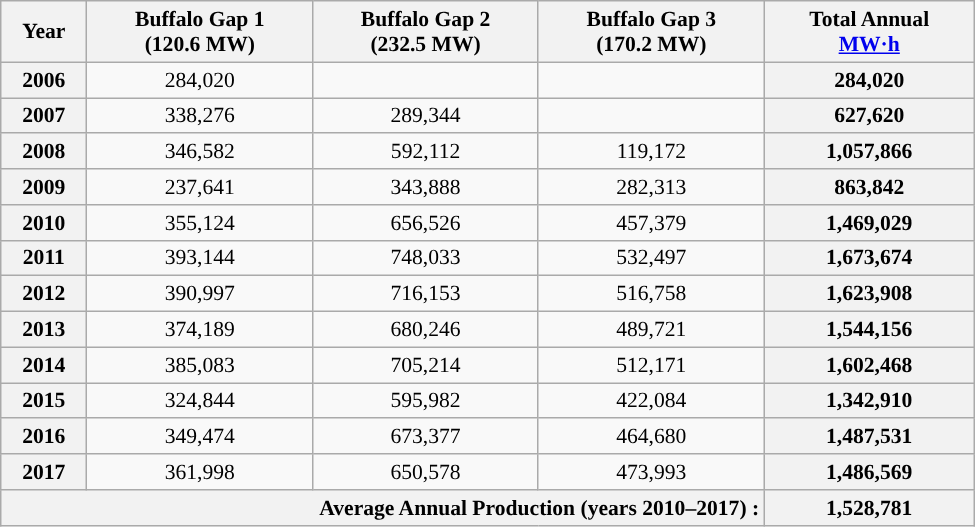<table class=wikitable style="text-align:center; font-size:0.9em; width:650px;">
<tr>
<th>Year</th>
<th>Buffalo Gap 1<br>(120.6 MW) </th>
<th>Buffalo Gap 2<br>(232.5 MW) </th>
<th>Buffalo Gap 3<br>(170.2 MW) </th>
<th>Total Annual<br><a href='#'>MW·h</a></th>
</tr>
<tr>
<th>2006</th>
<td>284,020</td>
<td></td>
<td></td>
<th>284,020</th>
</tr>
<tr>
<th>2007</th>
<td>338,276</td>
<td>289,344</td>
<td></td>
<th>627,620</th>
</tr>
<tr>
<th>2008</th>
<td>346,582</td>
<td>592,112</td>
<td>119,172</td>
<th>1,057,866</th>
</tr>
<tr>
<th>2009</th>
<td>237,641</td>
<td>343,888</td>
<td>282,313</td>
<th>863,842</th>
</tr>
<tr>
<th>2010</th>
<td>355,124</td>
<td>656,526</td>
<td>457,379</td>
<th>1,469,029</th>
</tr>
<tr>
<th>2011</th>
<td>393,144</td>
<td>748,033</td>
<td>532,497</td>
<th>1,673,674</th>
</tr>
<tr>
<th>2012</th>
<td>390,997</td>
<td>716,153</td>
<td>516,758</td>
<th>1,623,908</th>
</tr>
<tr>
<th>2013</th>
<td>374,189</td>
<td>680,246</td>
<td>489,721</td>
<th>1,544,156</th>
</tr>
<tr>
<th>2014</th>
<td>385,083</td>
<td>705,214</td>
<td>512,171</td>
<th>1,602,468</th>
</tr>
<tr>
<th>2015</th>
<td>324,844</td>
<td>595,982</td>
<td>422,084</td>
<th>1,342,910</th>
</tr>
<tr>
<th>2016</th>
<td>349,474</td>
<td>673,377</td>
<td>464,680</td>
<th>1,487,531</th>
</tr>
<tr>
<th>2017</th>
<td>361,998</td>
<td>650,578</td>
<td>473,993</td>
<th>1,486,569</th>
</tr>
<tr>
<th colspan=4 style="text-align: right;">Average Annual Production (years 2010–2017) :</th>
<th>1,528,781</th>
</tr>
</table>
